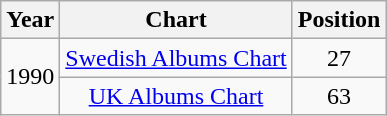<table class="wikitable sortable">
<tr>
<th>Year</th>
<th>Chart</th>
<th>Position</th>
</tr>
<tr>
<td align="center" rowspan="2">1990</td>
<td align="center"><a href='#'>Swedish Albums Chart</a></td>
<td align="center">27</td>
</tr>
<tr>
<td align="center"><a href='#'>UK Albums Chart</a></td>
<td align="center">63</td>
</tr>
</table>
